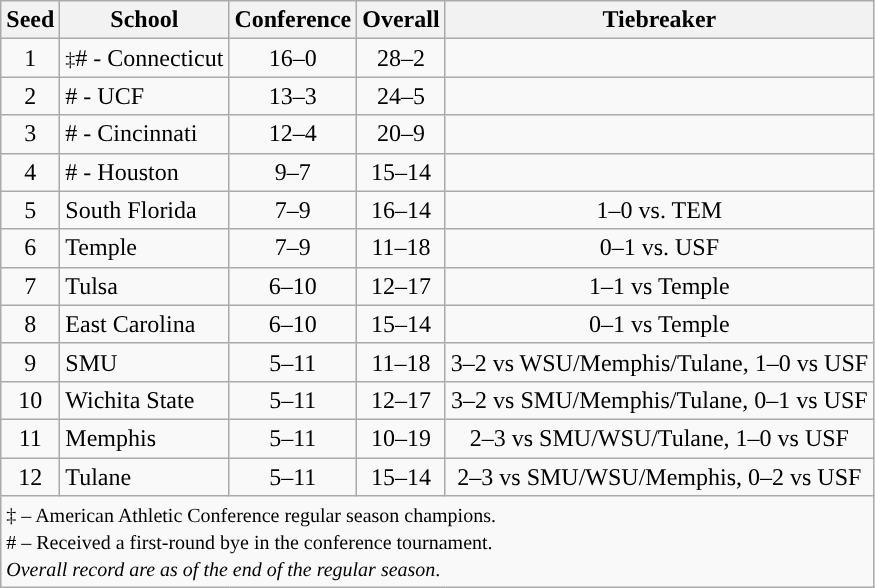<table class="wikitable" style="text-align:center">
<tr>
<th>Seed</th>
<th>School</th>
<th>Conference</th>
<th>Overall</th>
<th>Tiebreaker</th>
</tr>
<tr>
<td>1</td>
<td align=left><small>‡</small># - Connecticut</td>
<td>16–0</td>
<td>28–2</td>
<td></td>
</tr>
<tr>
<td>2</td>
<td align=left># - UCF</td>
<td>13–3</td>
<td>24–5</td>
<td></td>
</tr>
<tr>
<td>3</td>
<td align=left># - Cincinnati</td>
<td>12–4</td>
<td>20–9</td>
<td></td>
</tr>
<tr>
<td>4</td>
<td align=left># - Houston</td>
<td>9–7</td>
<td>15–14</td>
<td></td>
</tr>
<tr>
<td>5</td>
<td align=left>South Florida</td>
<td>7–9</td>
<td>16–14</td>
<td>1–0 vs. TEM</td>
</tr>
<tr>
<td>6</td>
<td align=left>Temple</td>
<td>7–9</td>
<td>11–18</td>
<td>0–1 vs. USF</td>
</tr>
<tr>
<td>7</td>
<td align=left>Tulsa</td>
<td>6–10</td>
<td>12–17</td>
<td>1–1 vs Temple</td>
</tr>
<tr>
<td>8</td>
<td align=left>East Carolina</td>
<td>6–10</td>
<td>15–14</td>
<td>0–1 vs Temple</td>
</tr>
<tr>
<td>9</td>
<td align=left>SMU</td>
<td>5–11</td>
<td>11–18</td>
<td>3–2 vs WSU/Memphis/Tulane, 1–0 vs USF</td>
</tr>
<tr>
<td>10</td>
<td align=left>Wichita State</td>
<td>5–11</td>
<td>12–17</td>
<td>3–2 vs SMU/Memphis/Tulane, 0–1 vs USF</td>
</tr>
<tr>
<td>11</td>
<td align=left>Memphis</td>
<td>5–11</td>
<td>10–19</td>
<td>2–3 vs SMU/WSU/Tulane, 1–0 vs USF</td>
</tr>
<tr>
<td>12</td>
<td align=left>Tulane</td>
<td>5–11</td>
<td>15–14</td>
<td>2–3 vs SMU/WSU/Memphis, 0–2 vs USF</td>
</tr>
<tr>
<td colspan="6" style="text-align:left;"><small>‡ – American Athletic Conference regular season champions.<br># – Received a first-round bye in the conference tournament. <br><em>Overall record are as of the end of the regular season</em>.</small></td>
</tr>
</table>
